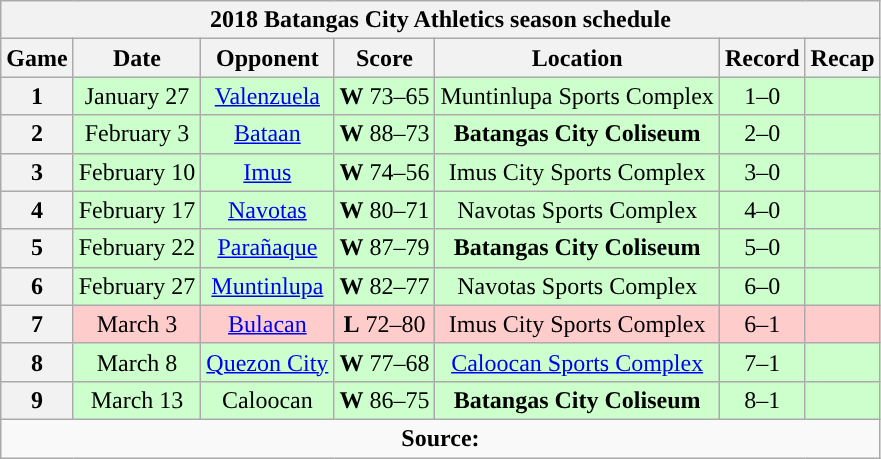<table class="wikitable" style="text-align:center">
<tr>
<th colspan=7>2018 Batangas City Athletics season schedule</th>
</tr>
<tr>
<th>Game</th>
<th>Date</th>
<th>Opponent</th>
<th>Score</th>
<th>Location</th>
<th>Record</th>
<th>Recap</th>
</tr>
<tr style="background:#cfc">
<th>1</th>
<td>January 27</td>
<td><a href='#'>Valenzuela</a></td>
<td><strong>W</strong> 73–65</td>
<td>Muntinlupa Sports Complex</td>
<td>1–0</td>
<td></td>
</tr>
<tr style="background:#cfc">
<th>2</th>
<td>February 3</td>
<td><a href='#'>Bataan</a></td>
<td><strong>W</strong> 88–73</td>
<td><strong>Batangas City Coliseum</strong></td>
<td>2–0</td>
<td></td>
</tr>
<tr style="background:#cfc">
<th>3</th>
<td>February 10</td>
<td><a href='#'>Imus</a></td>
<td><strong>W</strong> 74–56</td>
<td>Imus City Sports Complex</td>
<td>3–0</td>
<td></td>
</tr>
<tr style="background:#cfc">
<th>4</th>
<td>February 17</td>
<td><a href='#'>Navotas</a></td>
<td><strong>W</strong> 80–71</td>
<td>Navotas Sports Complex</td>
<td>4–0</td>
<td></td>
</tr>
<tr style="background:#cfc">
<th>5</th>
<td>February 22</td>
<td><a href='#'>Parañaque</a></td>
<td><strong>W</strong> 87–79 </td>
<td><strong>Batangas City Coliseum</strong></td>
<td>5–0</td>
<td></td>
</tr>
<tr style="background:#cfc">
<th>6</th>
<td>February 27</td>
<td><a href='#'>Muntinlupa</a></td>
<td><strong>W</strong> 82–77</td>
<td>Navotas Sports Complex</td>
<td>6–0</td>
<td></td>
</tr>
<tr style="background:#fcc">
<th>7</th>
<td>March 3</td>
<td><a href='#'>Bulacan</a></td>
<td><strong>L</strong> 72–80</td>
<td>Imus City Sports Complex</td>
<td>6–1</td>
<td></td>
</tr>
<tr style="background:#cfc">
<th>8</th>
<td>March 8</td>
<td><a href='#'>Quezon City</a></td>
<td><strong>W</strong> 77–68</td>
<td><a href='#'>Caloocan Sports Complex</a></td>
<td>7–1</td>
<td></td>
</tr>
<tr style="background:#cfc">
<th>9</th>
<td>March 13</td>
<td>Caloocan</td>
<td><strong>W</strong> 86–75</td>
<td><strong>Batangas City Coliseum</strong></td>
<td>8–1</td>
<td></td>
</tr>
<tr>
<td colspan=7 align=center><strong>Source: </strong></td>
</tr>
</table>
